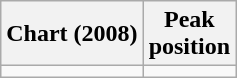<table class="wikitable">
<tr>
<th>Chart (2008)</th>
<th>Peak<br>position</th>
</tr>
<tr>
<td></td>
</tr>
</table>
